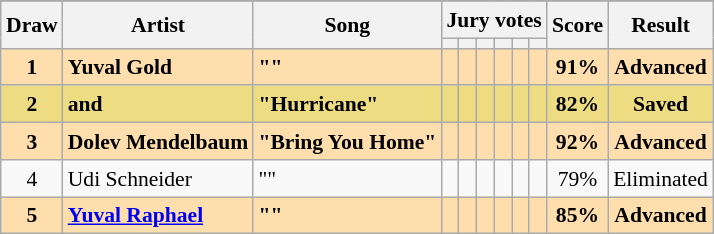<table class="sortable wikitable" style="margin: 1em auto 1em auto; text-align:center; font-size:90%; line-height:18px;">
<tr>
</tr>
<tr>
<th rowspan="2">Draw</th>
<th rowspan="2">Artist</th>
<th rowspan="2">Song</th>
<th colspan="6" class="unsortable">Jury votes</th>
<th rowspan="2">Score</th>
<th rowspan="2">Result</th>
</tr>
<tr>
<th class="unsortable"></th>
<th class="unsortable"></th>
<th class="unsortable"></th>
<th class="unsortable"></th>
<th class="unsortable"></th>
<th class="unsortable"></th>
</tr>
<tr style="font-weight:bold; background:navajowhite;">
<td>1</td>
<td align="left">Yuval Gold</td>
<td align="left">""</td>
<td></td>
<td></td>
<td></td>
<td></td>
<td></td>
<td></td>
<td>91%</td>
<td>Advanced</td>
</tr>
<tr style="font-weight:bold; background:#eedc82;">
<td>2</td>
<td align="left"> and </td>
<td align="left">"Hurricane"</td>
<td></td>
<td></td>
<td></td>
<td></td>
<td></td>
<td></td>
<td>82%</td>
<td>Saved</td>
</tr>
<tr style="font-weight:bold; background:navajowhite;">
<td>3</td>
<td align="left">Dolev Mendelbaum</td>
<td align="left">"Bring You Home"</td>
<td></td>
<td></td>
<td></td>
<td></td>
<td></td>
<td></td>
<td>92%</td>
<td>Advanced</td>
</tr>
<tr>
<td>4</td>
<td align="left">Udi Schneider</td>
<td align="left">""</td>
<td></td>
<td></td>
<td></td>
<td></td>
<td></td>
<td></td>
<td>79%</td>
<td>Eliminated</td>
</tr>
<tr style="font-weight:bold; background:navajowhite;">
<td>5</td>
<td align="left"><a href='#'>Yuval Raphael</a></td>
<td align="left">""</td>
<td></td>
<td></td>
<td></td>
<td></td>
<td></td>
<td></td>
<td>85%</td>
<td>Advanced</td>
</tr>
</table>
